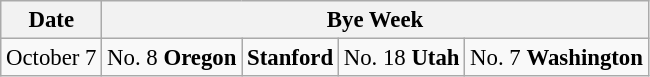<table class="wikitable" style="font-size:95%;">
<tr>
<th>Date</th>
<th colspan="4">Bye Week</th>
</tr>
<tr>
<td>October 7</td>
<td>No. 8 <strong>Oregon</strong></td>
<td><strong>Stanford</strong></td>
<td>No. 18 <strong>Utah</strong></td>
<td>No. 7 <strong>Washington</strong></td>
</tr>
</table>
